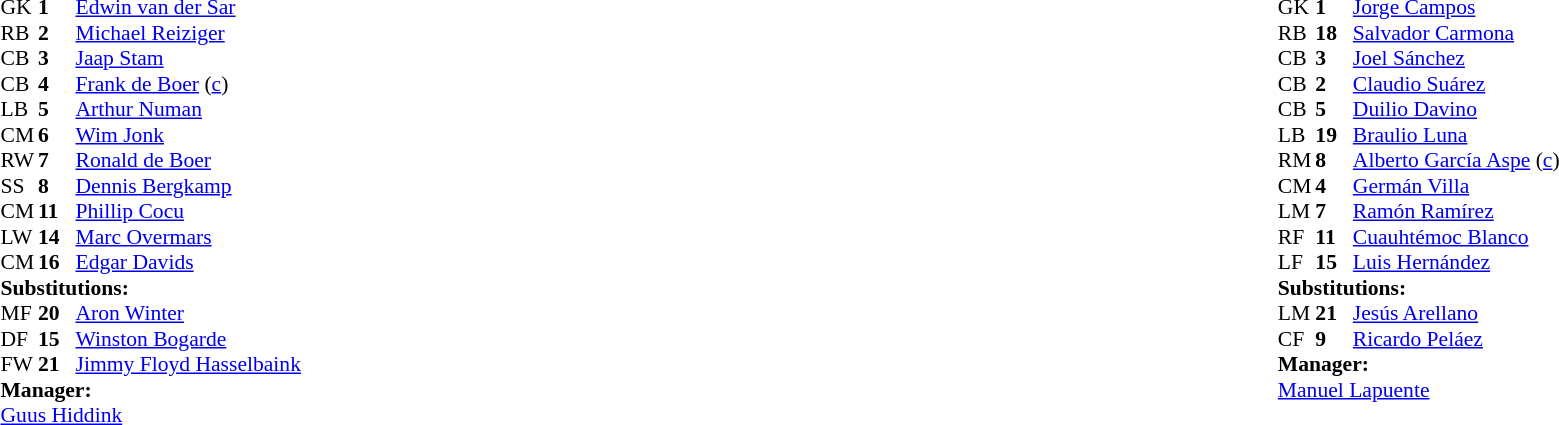<table style="width:100%">
<tr>
<td style="vertical-align:top;width:50%"><br><table style="font-size:90%" cellspacing="0" cellpadding="0">
<tr>
<th width="25"></th>
<th width="25"></th>
</tr>
<tr>
<td>GK</td>
<td><strong>1</strong></td>
<td><a href='#'>Edwin van der Sar</a></td>
</tr>
<tr>
<td>RB</td>
<td><strong>2</strong></td>
<td><a href='#'>Michael Reiziger</a></td>
</tr>
<tr>
<td>CB</td>
<td><strong>3</strong></td>
<td><a href='#'>Jaap Stam</a></td>
<td></td>
</tr>
<tr>
<td>CB</td>
<td><strong>4</strong></td>
<td><a href='#'>Frank de Boer</a> (<a href='#'>c</a>)</td>
</tr>
<tr>
<td>LB</td>
<td><strong>5</strong></td>
<td><a href='#'>Arthur Numan</a></td>
<td></td>
<td></td>
</tr>
<tr>
<td>CM</td>
<td><strong>6</strong></td>
<td><a href='#'>Wim Jonk</a></td>
<td></td>
<td></td>
</tr>
<tr>
<td>RW</td>
<td><strong>7</strong></td>
<td><a href='#'>Ronald de Boer</a></td>
</tr>
<tr>
<td>SS</td>
<td><strong>8</strong></td>
<td><a href='#'>Dennis Bergkamp</a></td>
<td></td>
<td></td>
</tr>
<tr>
<td>CM</td>
<td><strong>11</strong></td>
<td><a href='#'>Phillip Cocu</a></td>
</tr>
<tr>
<td>LW</td>
<td><strong>14</strong></td>
<td><a href='#'>Marc Overmars</a></td>
</tr>
<tr>
<td>CM</td>
<td><strong>16</strong></td>
<td><a href='#'>Edgar Davids</a></td>
</tr>
<tr>
<td colspan=3><strong>Substitutions:</strong></td>
</tr>
<tr>
<td>MF</td>
<td><strong>20</strong></td>
<td><a href='#'>Aron Winter</a></td>
<td></td>
<td></td>
</tr>
<tr>
<td>DF</td>
<td><strong>15</strong></td>
<td><a href='#'>Winston Bogarde</a></td>
<td></td>
<td></td>
</tr>
<tr>
<td>FW</td>
<td><strong>21</strong></td>
<td><a href='#'>Jimmy Floyd Hasselbaink</a></td>
<td></td>
<td></td>
</tr>
<tr>
<td colspan=3><strong>Manager:</strong></td>
</tr>
<tr>
<td colspan="4"><a href='#'>Guus Hiddink</a></td>
</tr>
</table>
</td>
<td valign="top"></td>
<td style="vertical-align:top;width:50%"><br><table cellspacing="0" cellpadding="0" style="font-size:90%;margin:auto">
<tr>
<th width="25"></th>
<th width="25"></th>
</tr>
<tr>
<td>GK</td>
<td><strong>1</strong></td>
<td><a href='#'>Jorge Campos</a></td>
</tr>
<tr>
<td>RB</td>
<td><strong>18</strong></td>
<td><a href='#'>Salvador Carmona</a></td>
<td></td>
</tr>
<tr>
<td>CB</td>
<td><strong>3</strong></td>
<td><a href='#'>Joel Sánchez</a></td>
<td></td>
<td></td>
</tr>
<tr>
<td>CB</td>
<td><strong>2</strong></td>
<td><a href='#'>Claudio Suárez</a></td>
</tr>
<tr>
<td>CB</td>
<td><strong>5</strong></td>
<td><a href='#'>Duilio Davino</a></td>
</tr>
<tr>
<td>LB</td>
<td><strong>19</strong></td>
<td><a href='#'>Braulio Luna</a></td>
<td></td>
<td></td>
</tr>
<tr>
<td>RM</td>
<td><strong>8</strong></td>
<td><a href='#'>Alberto García Aspe</a> (<a href='#'>c</a>)</td>
</tr>
<tr>
<td>CM</td>
<td><strong>4</strong></td>
<td><a href='#'>Germán Villa</a></td>
<td></td>
</tr>
<tr>
<td>LM</td>
<td><strong>7</strong></td>
<td><a href='#'>Ramón Ramírez</a></td>
<td></td>
</tr>
<tr>
<td>RF</td>
<td><strong>11</strong></td>
<td><a href='#'>Cuauhtémoc Blanco</a></td>
</tr>
<tr>
<td>LF</td>
<td><strong>15</strong></td>
<td><a href='#'>Luis Hernández</a></td>
<td></td>
</tr>
<tr>
<td colspan=3><strong>Substitutions:</strong></td>
</tr>
<tr>
<td>LM</td>
<td><strong>21</strong></td>
<td><a href='#'>Jesús Arellano</a></td>
<td></td>
<td></td>
</tr>
<tr>
<td>CF</td>
<td><strong>9</strong></td>
<td><a href='#'>Ricardo Peláez</a></td>
<td></td>
<td></td>
</tr>
<tr>
<td colspan=3><strong>Manager:</strong></td>
</tr>
<tr>
<td colspan="4"><a href='#'>Manuel Lapuente</a></td>
</tr>
</table>
</td>
</tr>
</table>
